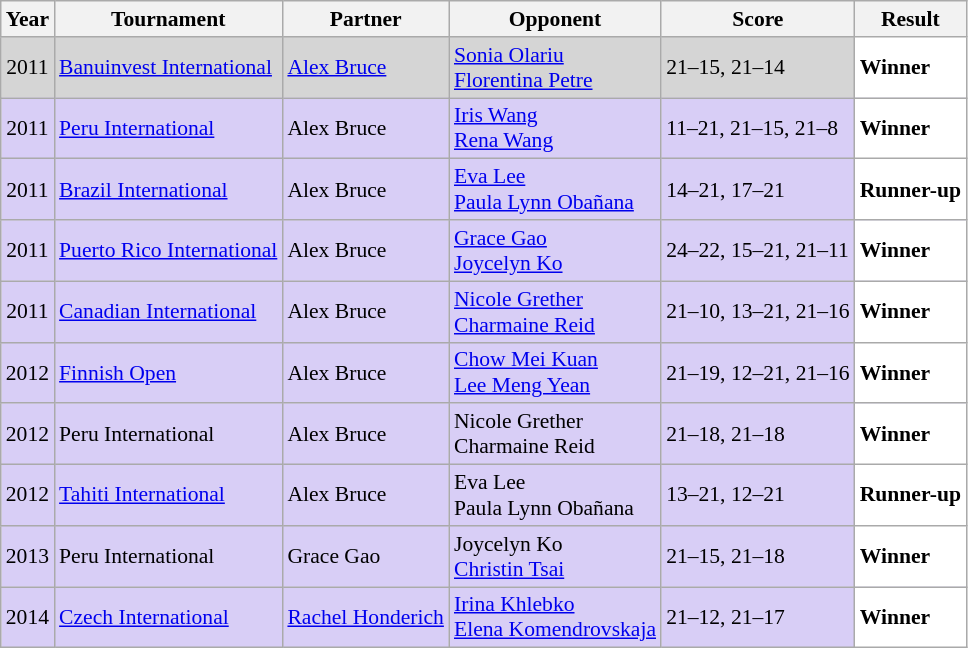<table class="sortable wikitable" style="font-size: 90%">
<tr>
<th>Year</th>
<th>Tournament</th>
<th>Partner</th>
<th>Opponent</th>
<th>Score</th>
<th>Result</th>
</tr>
<tr style="background:#D5D5D5">
<td align="center">2011</td>
<td align="left"><a href='#'>Banuinvest International</a></td>
<td align="left"> <a href='#'>Alex Bruce</a></td>
<td align="left"> <a href='#'>Sonia Olariu</a><br> <a href='#'>Florentina Petre</a></td>
<td align="left">21–15, 21–14</td>
<td style="text-align:left; background:white"> <strong>Winner</strong></td>
</tr>
<tr style="background:#D8CEF6">
<td align="center">2011</td>
<td align="left"><a href='#'>Peru International</a></td>
<td align="left"> Alex Bruce</td>
<td align="left"> <a href='#'>Iris Wang</a><br> <a href='#'>Rena Wang</a></td>
<td align="left">11–21, 21–15, 21–8</td>
<td style="text-align:left; background:white"> <strong>Winner</strong></td>
</tr>
<tr style="background:#D8CEF6">
<td align="center">2011</td>
<td align="left"><a href='#'>Brazil International</a></td>
<td align="left"> Alex Bruce</td>
<td align="left"> <a href='#'>Eva Lee</a><br> <a href='#'>Paula Lynn Obañana</a></td>
<td align="left">14–21, 17–21</td>
<td style="text-align:left; background:white"> <strong>Runner-up</strong></td>
</tr>
<tr style="background:#D8CEF6">
<td align="center">2011</td>
<td align="left"><a href='#'>Puerto Rico International</a></td>
<td align="left"> Alex Bruce</td>
<td align="left"> <a href='#'>Grace Gao</a><br> <a href='#'>Joycelyn Ko</a></td>
<td align="left">24–22, 15–21, 21–11</td>
<td style="text-align:left; background:white"> <strong>Winner</strong></td>
</tr>
<tr style="background:#D8CEF6">
<td align="center">2011</td>
<td align="left"><a href='#'>Canadian International</a></td>
<td align="left"> Alex Bruce</td>
<td align="left"> <a href='#'>Nicole Grether</a><br> <a href='#'>Charmaine Reid</a></td>
<td align="left">21–10, 13–21, 21–16</td>
<td style="text-align:left; background:white"> <strong>Winner</strong></td>
</tr>
<tr style="background:#D8CEF6">
<td align="center">2012</td>
<td align="left"><a href='#'>Finnish Open</a></td>
<td align="left"> Alex Bruce</td>
<td align="left"> <a href='#'>Chow Mei Kuan</a><br> <a href='#'>Lee Meng Yean</a></td>
<td align="left">21–19, 12–21, 21–16</td>
<td style="text-align:left; background:white"> <strong>Winner</strong></td>
</tr>
<tr style="background:#D8CEF6">
<td align="center">2012</td>
<td align="left">Peru International</td>
<td align="left"> Alex Bruce</td>
<td align="left"> Nicole Grether<br> Charmaine Reid</td>
<td align="left">21–18, 21–18</td>
<td style="text-align:left; background:white"> <strong>Winner</strong></td>
</tr>
<tr style="background:#D8CEF6">
<td align="center">2012</td>
<td align="left"><a href='#'>Tahiti International</a></td>
<td align="left"> Alex Bruce</td>
<td align="left"> Eva Lee<br> Paula Lynn Obañana</td>
<td align="left">13–21, 12–21</td>
<td style="text-align:left; background:white"> <strong>Runner-up</strong></td>
</tr>
<tr style="background:#D8CEF6">
<td align="center">2013</td>
<td align="left">Peru International</td>
<td align="left"> Grace Gao</td>
<td align="left"> Joycelyn Ko<br> <a href='#'>Christin Tsai</a></td>
<td align="left">21–15, 21–18</td>
<td style="text-align:left; background:white"> <strong>Winner</strong></td>
</tr>
<tr style="background:#D8CEF6">
<td align="center">2014</td>
<td align="left"><a href='#'>Czech International</a></td>
<td align="left"> <a href='#'>Rachel Honderich</a></td>
<td align="left"> <a href='#'>Irina Khlebko</a><br> <a href='#'>Elena Komendrovskaja</a></td>
<td align="left">21–12, 21–17</td>
<td style="text-align:left; background:white"> <strong>Winner</strong></td>
</tr>
</table>
